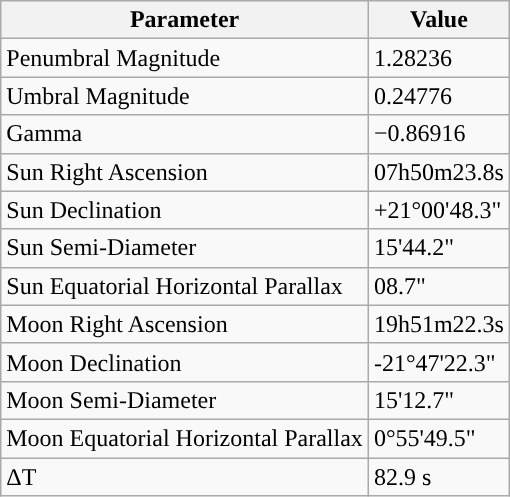<table class="wikitable">
<tr>
<th>Parameter</th>
<th>Value</th>
</tr>
<tr>
<td>Penumbral Magnitude</td>
<td>1.28236</td>
</tr>
<tr>
<td>Umbral Magnitude</td>
<td>0.24776</td>
</tr>
<tr>
<td>Gamma</td>
<td>−0.86916</td>
</tr>
<tr>
<td>Sun Right Ascension</td>
<td>07h50m23.8s</td>
</tr>
<tr>
<td>Sun Declination</td>
<td>+21°00'48.3"</td>
</tr>
<tr>
<td>Sun Semi-Diameter</td>
<td>15'44.2"</td>
</tr>
<tr>
<td>Sun Equatorial Horizontal Parallax</td>
<td>08.7"</td>
</tr>
<tr>
<td>Moon Right Ascension</td>
<td>19h51m22.3s</td>
</tr>
<tr>
<td>Moon Declination</td>
<td>-21°47'22.3"</td>
</tr>
<tr>
<td>Moon Semi-Diameter</td>
<td>15'12.7"</td>
</tr>
<tr>
<td>Moon Equatorial Horizontal Parallax</td>
<td>0°55'49.5"</td>
</tr>
<tr>
<td>ΔT</td>
<td>82.9 s</td>
</tr>
</table>
